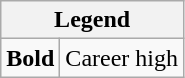<table class="wikitable mw-collapsible mw-collapsed">
<tr>
<th colspan="2">Legend</th>
</tr>
<tr>
<td><strong>Bold</strong></td>
<td>Career high</td>
</tr>
</table>
